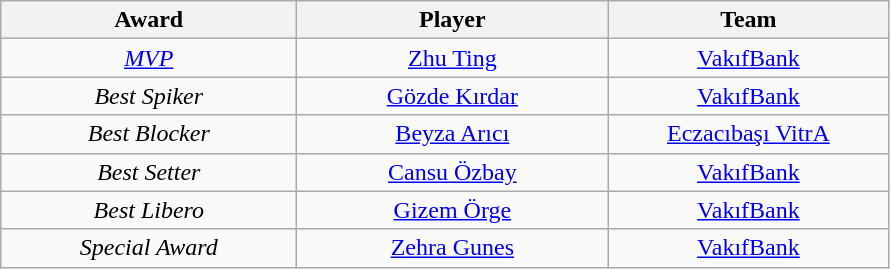<table class=wikitable>
<tr>
<th width="190px">Award</th>
<th width="200px">Player</th>
<th width="180px">Team</th>
</tr>
<tr align=center>
<td><em><a href='#'>MVP</a></em></td>
<td> <a href='#'>Zhu Ting</a></td>
<td><a href='#'>VakıfBank</a></td>
</tr>
<tr align=center>
<td><em>Best Spiker</em></td>
<td> <a href='#'>Gözde Kırdar</a></td>
<td><a href='#'>VakıfBank</a></td>
</tr>
<tr align=center>
<td><em>Best Blocker</em></td>
<td> <a href='#'>Beyza Arıcı</a></td>
<td><a href='#'>Eczacıbaşı VitrA</a></td>
</tr>
<tr align=center>
<td><em>Best Setter</em></td>
<td> <a href='#'>Cansu Özbay</a></td>
<td><a href='#'>VakıfBank</a></td>
</tr>
<tr align=center>
<td><em>Best Libero</em></td>
<td> <a href='#'>Gizem Örge</a></td>
<td><a href='#'>VakıfBank</a></td>
</tr>
<tr align=center>
<td><em>Special Award</em></td>
<td> <a href='#'>Zehra Gunes</a></td>
<td><a href='#'>VakıfBank</a></td>
</tr>
</table>
